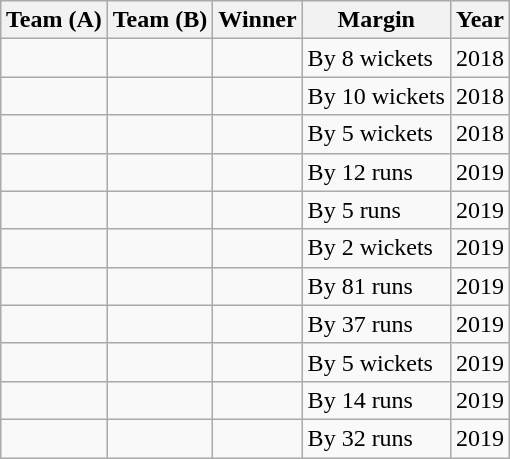<table class="wikitable" style="margin: 1em auto 1em auto">
<tr>
<th>Team (A)</th>
<th>Team (B)</th>
<th>Winner</th>
<th>Margin</th>
<th>Year</th>
</tr>
<tr>
<td></td>
<td></td>
<td></td>
<td>By 8 wickets</td>
<td>2018</td>
</tr>
<tr>
<td></td>
<td></td>
<td></td>
<td>By 10 wickets</td>
<td>2018</td>
</tr>
<tr>
<td></td>
<td></td>
<td></td>
<td>By 5 wickets</td>
<td>2018</td>
</tr>
<tr>
<td></td>
<td></td>
<td></td>
<td>By 12 runs</td>
<td>2019</td>
</tr>
<tr>
<td></td>
<td></td>
<td></td>
<td>By 5 runs</td>
<td>2019</td>
</tr>
<tr>
<td></td>
<td></td>
<td></td>
<td>By 2 wickets</td>
<td>2019</td>
</tr>
<tr>
<td></td>
<td></td>
<td></td>
<td>By 81 runs</td>
<td>2019</td>
</tr>
<tr>
<td></td>
<td></td>
<td></td>
<td>By 37 runs</td>
<td>2019</td>
</tr>
<tr>
<td></td>
<td></td>
<td></td>
<td>By 5 wickets</td>
<td>2019</td>
</tr>
<tr>
<td></td>
<td></td>
<td></td>
<td>By 14 runs</td>
<td>2019</td>
</tr>
<tr>
<td></td>
<td></td>
<td></td>
<td>By 32 runs</td>
<td>2019</td>
</tr>
</table>
